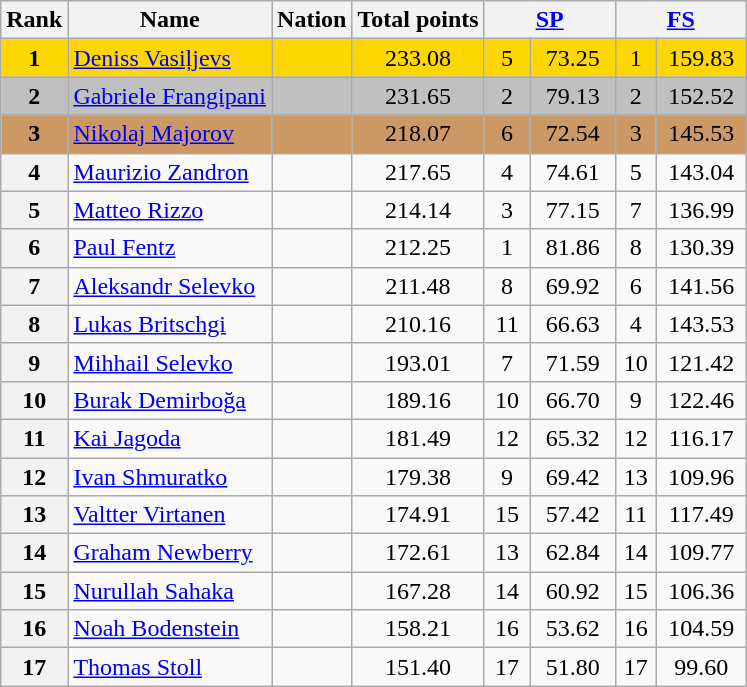<table class="wikitable sortable">
<tr>
<th>Rank</th>
<th>Name</th>
<th>Nation</th>
<th>Total points</th>
<th colspan="2" width="80px"><a href='#'>SP</a></th>
<th colspan="2" width="80px"><a href='#'>FS</a></th>
</tr>
<tr bgcolor="gold">
<td align="center"><strong>1</strong></td>
<td><a href='#'>Deniss Vasiļjevs</a></td>
<td></td>
<td align="center">233.08</td>
<td align="center">5</td>
<td align="center">73.25</td>
<td align="center">1</td>
<td align="center">159.83</td>
</tr>
<tr bgcolor="silver">
<td align="center"><strong>2</strong></td>
<td><a href='#'>Gabriele Frangipani</a></td>
<td></td>
<td align="center">231.65</td>
<td align="center">2</td>
<td align="center">79.13</td>
<td align="center">2</td>
<td align="center">152.52</td>
</tr>
<tr bgcolor="cc9966">
<td align="center"><strong>3</strong></td>
<td><a href='#'>Nikolaj Majorov</a></td>
<td></td>
<td align="center">218.07</td>
<td align="center">6</td>
<td align="center">72.54</td>
<td align="center">3</td>
<td align="center">145.53</td>
</tr>
<tr>
<th>4</th>
<td><a href='#'>Maurizio Zandron</a></td>
<td></td>
<td align="center">217.65</td>
<td align="center">4</td>
<td align="center">74.61</td>
<td align="center">5</td>
<td align="center">143.04</td>
</tr>
<tr>
<th>5</th>
<td><a href='#'>Matteo Rizzo</a></td>
<td></td>
<td align="center">214.14</td>
<td align="center">3</td>
<td align="center">77.15</td>
<td align="center">7</td>
<td align="center">136.99</td>
</tr>
<tr>
<th>6</th>
<td><a href='#'>Paul Fentz</a></td>
<td></td>
<td align="center">212.25</td>
<td align="center">1</td>
<td align="center">81.86</td>
<td align="center">8</td>
<td align="center">130.39</td>
</tr>
<tr>
<th>7</th>
<td><a href='#'>Aleksandr Selevko</a></td>
<td></td>
<td align="center">211.48</td>
<td align="center">8</td>
<td align="center">69.92</td>
<td align="center">6</td>
<td align="center">141.56</td>
</tr>
<tr>
<th>8</th>
<td><a href='#'>Lukas Britschgi</a></td>
<td></td>
<td align="center">210.16</td>
<td align="center">11</td>
<td align="center">66.63</td>
<td align="center">4</td>
<td align="center">143.53</td>
</tr>
<tr>
<th>9</th>
<td><a href='#'>Mihhail Selevko</a></td>
<td></td>
<td align="center">193.01</td>
<td align="center">7</td>
<td align="center">71.59</td>
<td align="center">10</td>
<td align="center">121.42</td>
</tr>
<tr>
<th>10</th>
<td><a href='#'>Burak Demirboğa</a></td>
<td></td>
<td align="center">189.16</td>
<td align="center">10</td>
<td align="center">66.70</td>
<td align="center">9</td>
<td align="center">122.46</td>
</tr>
<tr>
<th>11</th>
<td><a href='#'>Kai Jagoda</a></td>
<td></td>
<td align="center">181.49</td>
<td align="center">12</td>
<td align="center">65.32</td>
<td align="center">12</td>
<td align="center">116.17</td>
</tr>
<tr>
<th>12</th>
<td><a href='#'>Ivan Shmuratko</a></td>
<td></td>
<td align="center">179.38</td>
<td align="center">9</td>
<td align="center">69.42</td>
<td align="center">13</td>
<td align="center">109.96</td>
</tr>
<tr>
<th>13</th>
<td><a href='#'>Valtter Virtanen</a></td>
<td></td>
<td align="center">174.91</td>
<td align="center">15</td>
<td align="center">57.42</td>
<td align="center">11</td>
<td align="center">117.49</td>
</tr>
<tr>
<th>14</th>
<td><a href='#'>Graham Newberry</a></td>
<td></td>
<td align="center">172.61</td>
<td align="center">13</td>
<td align="center">62.84</td>
<td align="center">14</td>
<td align="center">109.77</td>
</tr>
<tr>
<th>15</th>
<td><a href='#'>Nurullah Sahaka</a></td>
<td></td>
<td align="center">167.28</td>
<td align="center">14</td>
<td align="center">60.92</td>
<td align="center">15</td>
<td align="center">106.36</td>
</tr>
<tr>
<th>16</th>
<td><a href='#'>Noah Bodenstein</a></td>
<td></td>
<td align="center">158.21</td>
<td align="center">16</td>
<td align="center">53.62</td>
<td align="center">16</td>
<td align="center">104.59</td>
</tr>
<tr>
<th>17</th>
<td><a href='#'>Thomas Stoll</a></td>
<td></td>
<td align="center">151.40</td>
<td align="center">17</td>
<td align="center">51.80</td>
<td align="center">17</td>
<td align="center">99.60</td>
</tr>
</table>
